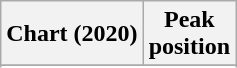<table class="wikitable sortable plainrowheaders" style="text-align:center">
<tr>
<th scope="col">Chart (2020)</th>
<th scope="col">Peak<br> position</th>
</tr>
<tr>
</tr>
<tr>
</tr>
<tr>
</tr>
</table>
